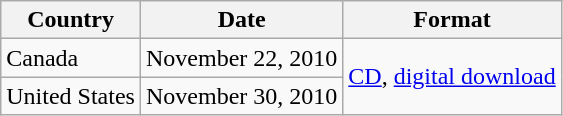<table class="wikitable">
<tr>
<th>Country</th>
<th>Date</th>
<th>Format</th>
</tr>
<tr>
<td>Canada</td>
<td>November 22, 2010</td>
<td rowspan="2"><a href='#'>CD</a>, <a href='#'>digital download</a></td>
</tr>
<tr>
<td>United States</td>
<td>November 30, 2010</td>
</tr>
</table>
